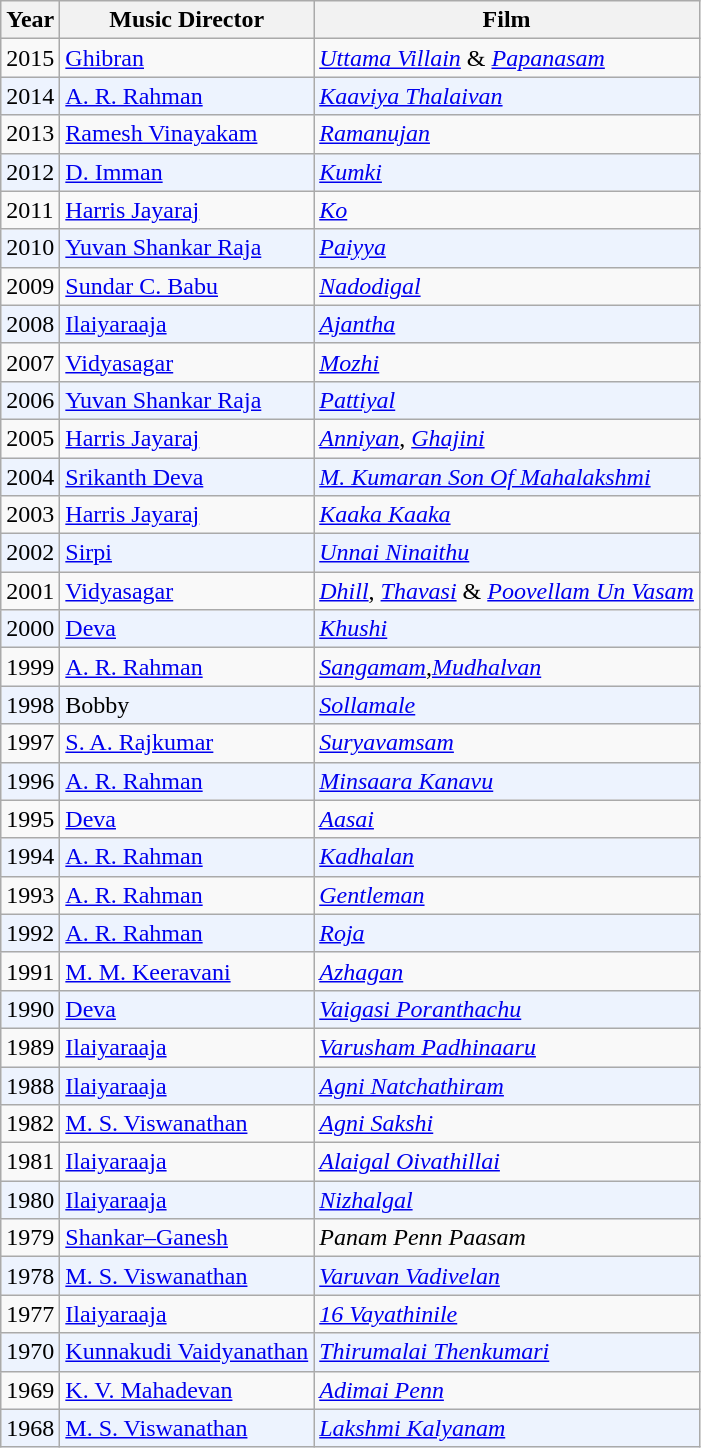<table class="wikitable sortable">
<tr>
<th>Year</th>
<th>Music Director</th>
<th>Film</th>
</tr>
<tr>
<td>2015</td>
<td><a href='#'>Ghibran</a></td>
<td><em><a href='#'>Uttama Villain</a></em> & <em><a href='#'>Papanasam</a></em></td>
</tr>
<tr bgcolor=#edf3fe>
<td>2014</td>
<td><a href='#'>A. R. Rahman</a></td>
<td><em><a href='#'>Kaaviya Thalaivan</a></em></td>
</tr>
<tr>
<td>2013</td>
<td><a href='#'>Ramesh Vinayakam</a></td>
<td><em><a href='#'>Ramanujan</a></em></td>
</tr>
<tr bgcolor=#edf3fe>
<td>2012</td>
<td><a href='#'>D. Imman</a></td>
<td><em><a href='#'>Kumki</a></em></td>
</tr>
<tr>
<td>2011</td>
<td><a href='#'>Harris Jayaraj</a></td>
<td><em><a href='#'>Ko</a></em></td>
</tr>
<tr bgcolor=#edf3fe>
<td>2010</td>
<td><a href='#'>Yuvan Shankar Raja</a></td>
<td><em><a href='#'>Paiyya</a></em></td>
</tr>
<tr>
<td>2009</td>
<td><a href='#'>Sundar C. Babu</a></td>
<td><em><a href='#'>Nadodigal</a></em></td>
</tr>
<tr bgcolor=#edf3fe>
<td>2008</td>
<td><a href='#'>Ilaiyaraaja</a></td>
<td><em><a href='#'>Ajantha</a></em></td>
</tr>
<tr>
<td>2007</td>
<td><a href='#'>Vidyasagar</a></td>
<td><em><a href='#'>Mozhi</a></em></td>
</tr>
<tr bgcolor=#edf3fe>
<td>2006</td>
<td><a href='#'>Yuvan Shankar Raja</a></td>
<td><em><a href='#'>Pattiyal</a></em></td>
</tr>
<tr>
<td>2005</td>
<td><a href='#'>Harris Jayaraj</a></td>
<td><em><a href='#'>Anniyan</a></em>, <em><a href='#'>Ghajini</a></em></td>
</tr>
<tr bgcolor=#edf3fe>
<td>2004</td>
<td><a href='#'>Srikanth Deva</a></td>
<td><em><a href='#'>M. Kumaran Son Of Mahalakshmi</a></em></td>
</tr>
<tr>
<td>2003</td>
<td><a href='#'>Harris Jayaraj</a></td>
<td><em><a href='#'>Kaaka Kaaka</a></em></td>
</tr>
<tr bgcolor=#edf3fe>
<td>2002</td>
<td><a href='#'>Sirpi</a></td>
<td><em><a href='#'>Unnai Ninaithu</a></em></td>
</tr>
<tr>
<td>2001</td>
<td><a href='#'>Vidyasagar</a></td>
<td><em><a href='#'>Dhill</a></em>, <em><a href='#'>Thavasi</a></em> & <em><a href='#'>Poovellam Un Vasam</a></em></td>
</tr>
<tr bgcolor=#edf3fe>
<td>2000</td>
<td><a href='#'>Deva</a></td>
<td><em><a href='#'>Khushi</a></em></td>
</tr>
<tr>
<td>1999</td>
<td><a href='#'>A. R. Rahman</a></td>
<td><em><a href='#'>Sangamam</a></em>,<em><a href='#'>Mudhalvan</a></em></td>
</tr>
<tr bgcolor=#edf3fe>
<td>1998</td>
<td>Bobby</td>
<td><em><a href='#'>Sollamale</a></em></td>
</tr>
<tr>
<td>1997</td>
<td><a href='#'>S. A. Rajkumar</a></td>
<td><em><a href='#'>Suryavamsam</a></em></td>
</tr>
<tr bgcolor=#edf3fe>
<td>1996</td>
<td><a href='#'>A. R. Rahman</a></td>
<td><em><a href='#'>Minsaara Kanavu</a></em></td>
</tr>
<tr>
<td>1995</td>
<td><a href='#'>Deva</a></td>
<td><em><a href='#'>Aasai</a></em></td>
</tr>
<tr bgcolor=#edf3fe>
<td>1994</td>
<td><a href='#'>A. R. Rahman</a></td>
<td><em><a href='#'>Kadhalan</a></em></td>
</tr>
<tr>
<td>1993</td>
<td><a href='#'>A. R. Rahman</a></td>
<td><em><a href='#'>Gentleman</a></em></td>
</tr>
<tr bgcolor=#edf3fe>
<td>1992</td>
<td><a href='#'>A. R. Rahman</a></td>
<td><em><a href='#'>Roja</a></em></td>
</tr>
<tr>
<td>1991</td>
<td><a href='#'>M. M. Keeravani</a></td>
<td><em><a href='#'>Azhagan</a></em></td>
</tr>
<tr bgcolor=#edf3fe>
<td>1990</td>
<td><a href='#'>Deva</a></td>
<td><em><a href='#'>Vaigasi Poranthachu</a></em></td>
</tr>
<tr>
<td>1989</td>
<td><a href='#'>Ilaiyaraaja</a></td>
<td><em><a href='#'>Varusham Padhinaaru</a></em></td>
</tr>
<tr bgcolor=#edf3fe>
<td>1988</td>
<td><a href='#'>Ilaiyaraaja</a></td>
<td><em><a href='#'>Agni Natchathiram</a></em></td>
</tr>
<tr>
<td>1982</td>
<td><a href='#'>M. S. Viswanathan</a></td>
<td><em><a href='#'>Agni Sakshi</a></em></td>
</tr>
<tr>
<td>1981</td>
<td><a href='#'>Ilaiyaraaja</a></td>
<td><em><a href='#'>Alaigal Oivathillai</a></em></td>
</tr>
<tr bgcolor=#edf3fe>
<td>1980</td>
<td><a href='#'>Ilaiyaraaja</a></td>
<td><em><a href='#'>Nizhalgal</a></em></td>
</tr>
<tr>
<td>1979</td>
<td><a href='#'>Shankar–Ganesh</a></td>
<td><em>Panam Penn Paasam</em></td>
</tr>
<tr bgcolor=#edf3fe>
<td>1978</td>
<td><a href='#'>M. S. Viswanathan</a></td>
<td><em><a href='#'>Varuvan Vadivelan</a></em></td>
</tr>
<tr>
<td>1977</td>
<td><a href='#'>Ilaiyaraaja</a></td>
<td><em><a href='#'>16 Vayathinile</a></em></td>
</tr>
<tr bgcolor=#edf3fe>
<td>1970</td>
<td><a href='#'>Kunnakudi Vaidyanathan</a></td>
<td><em><a href='#'>Thirumalai Thenkumari</a></em></td>
</tr>
<tr>
<td>1969</td>
<td><a href='#'>K. V. Mahadevan</a></td>
<td><em><a href='#'>Adimai Penn</a></em></td>
</tr>
<tr bgcolor=#edf3fe>
<td>1968</td>
<td><a href='#'>M. S. Viswanathan</a></td>
<td><em><a href='#'>Lakshmi Kalyanam</a></em></td>
</tr>
</table>
